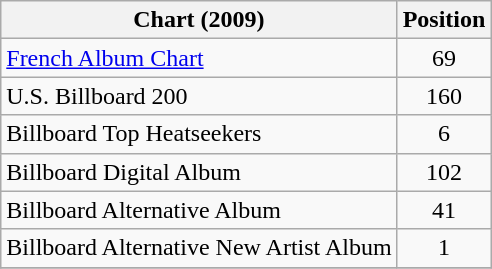<table class="wikitable">
<tr>
<th>Chart (2009)</th>
<th>Position <br></th>
</tr>
<tr>
<td><a href='#'>French Album Chart</a></td>
<td align="center">69</td>
</tr>
<tr>
<td>U.S. Billboard 200</td>
<td align="center">160</td>
</tr>
<tr>
<td>Billboard Top Heatseekers</td>
<td align="center">6</td>
</tr>
<tr>
<td>Billboard Digital Album</td>
<td align="center">102</td>
</tr>
<tr>
<td>Billboard Alternative Album</td>
<td align="center">41</td>
</tr>
<tr>
<td>Billboard Alternative New Artist Album</td>
<td align="center">1</td>
</tr>
<tr>
</tr>
</table>
